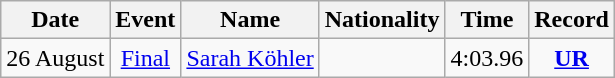<table class="wikitable" style=text-align:center>
<tr>
<th>Date</th>
<th>Event</th>
<th>Name</th>
<th>Nationality</th>
<th>Time</th>
<th>Record</th>
</tr>
<tr>
<td>26 August</td>
<td><a href='#'>Final</a></td>
<td align=left><a href='#'>Sarah Köhler</a></td>
<td align=left></td>
<td>4:03.96</td>
<td><strong><a href='#'>UR</a></strong></td>
</tr>
</table>
